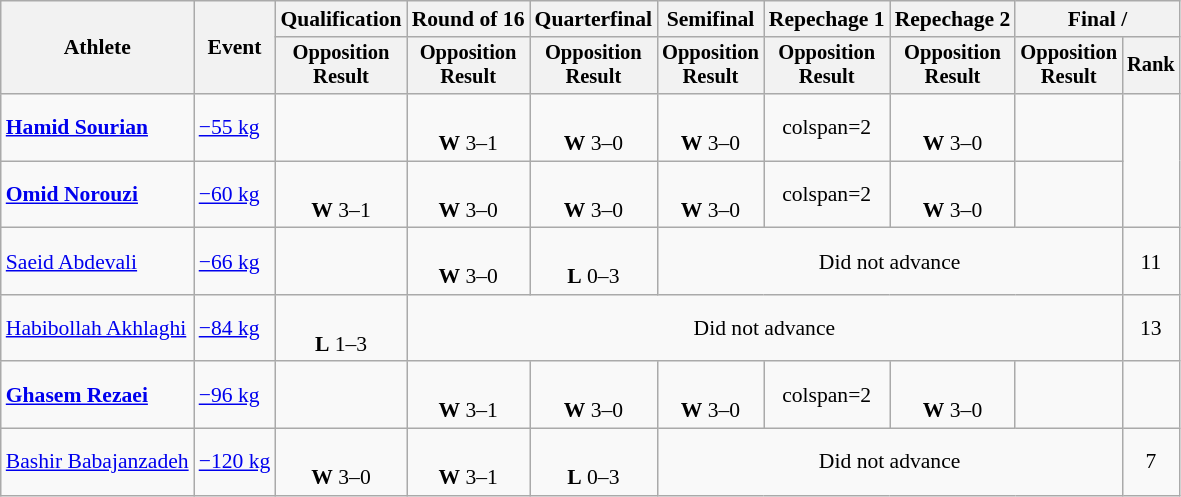<table class="wikitable" style="font-size:90%;">
<tr>
<th rowspan=2>Athlete</th>
<th rowspan=2>Event</th>
<th>Qualification</th>
<th>Round of 16</th>
<th>Quarterfinal</th>
<th>Semifinal</th>
<th>Repechage 1</th>
<th>Repechage 2</th>
<th colspan=2>Final / </th>
</tr>
<tr style="font-size: 95%">
<th>Opposition<br>Result</th>
<th>Opposition<br>Result</th>
<th>Opposition<br>Result</th>
<th>Opposition<br>Result</th>
<th>Opposition<br>Result</th>
<th>Opposition<br>Result</th>
<th>Opposition<br>Result</th>
<th>Rank</th>
</tr>
<tr align=center>
<td align=left><strong><a href='#'>Hamid Sourian</a></strong></td>
<td align=left><a href='#'>−55 kg</a></td>
<td></td>
<td><br><strong>W</strong> 3–1 <sup></sup></td>
<td><br><strong>W</strong> 3–0 <sup></sup></td>
<td><br><strong>W</strong> 3–0 <sup></sup></td>
<td>colspan=2 </td>
<td><br><strong>W</strong> 3–0 <sup></sup></td>
<td></td>
</tr>
<tr align=center>
<td align=left><strong><a href='#'>Omid Norouzi</a></strong></td>
<td align=left><a href='#'>−60 kg</a></td>
<td><br><strong>W</strong> 3–1 <sup></sup></td>
<td><br><strong>W</strong> 3–0 <sup></sup></td>
<td><br><strong>W</strong> 3–0 <sup></sup></td>
<td><br><strong>W</strong> 3–0 <sup></sup></td>
<td>colspan=2 </td>
<td><br><strong>W</strong> 3–0 <sup></sup></td>
<td></td>
</tr>
<tr align=center>
<td align=left><a href='#'>Saeid Abdevali</a></td>
<td align=left><a href='#'>−66 kg</a></td>
<td></td>
<td><br><strong>W</strong> 3–0 <sup></sup></td>
<td><br><strong>L</strong> 0–3 <sup></sup></td>
<td colspan=4>Did not advance</td>
<td>11</td>
</tr>
<tr align=center>
<td align=left><a href='#'>Habibollah Akhlaghi</a></td>
<td align=left><a href='#'>−84 kg</a></td>
<td><br><strong>L</strong> 1–3 <sup></sup></td>
<td colspan=6>Did not advance</td>
<td>13</td>
</tr>
<tr align=center>
<td align=left><strong><a href='#'>Ghasem Rezaei</a></strong></td>
<td align=left><a href='#'>−96 kg</a></td>
<td></td>
<td><br><strong>W</strong> 3–1 <sup></sup></td>
<td><br><strong>W</strong> 3–0 <sup></sup></td>
<td><br><strong>W</strong> 3–0 <sup></sup></td>
<td>colspan=2 </td>
<td><br><strong>W</strong> 3–0 <sup></sup></td>
<td></td>
</tr>
<tr align=center>
<td align=left><a href='#'>Bashir Babajanzadeh</a></td>
<td align=left><a href='#'>−120 kg</a></td>
<td><br><strong>W</strong> 3–0 <sup></sup></td>
<td><br><strong>W</strong> 3–1 <sup></sup></td>
<td><br><strong>L</strong> 0–3 <sup></sup></td>
<td colspan=4>Did not advance</td>
<td>7</td>
</tr>
</table>
